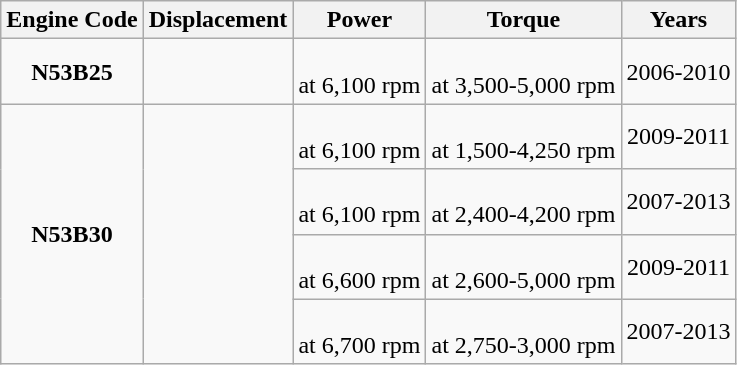<table class="wikitable sortable" style="text-align: center;">
<tr>
<th>Engine Code</th>
<th>Displacement</th>
<th>Power</th>
<th>Torque</th>
<th>Years</th>
</tr>
<tr>
<td><strong>N53B25</strong></td>
<td></td>
<td> <br> at 6,100 rpm</td>
<td> <br> at 3,500-5,000 rpm</td>
<td>2006-2010</td>
</tr>
<tr>
<td rowspan=4><strong>N53B30</strong></td>
<td rowspan=4></td>
<td> <br> at 6,100 rpm</td>
<td> <br> at 1,500-4,250 rpm</td>
<td>2009-2011</td>
</tr>
<tr>
<td> <br> at 6,100 rpm</td>
<td> <br> at 2,400-4,200 rpm</td>
<td>2007-2013</td>
</tr>
<tr>
<td> <br> at 6,600 rpm</td>
<td> <br> at 2,600-5,000 rpm</td>
<td>2009-2011</td>
</tr>
<tr>
<td> <br> at 6,700 rpm</td>
<td> <br> at 2,750-3,000 rpm</td>
<td>2007-2013</td>
</tr>
</table>
